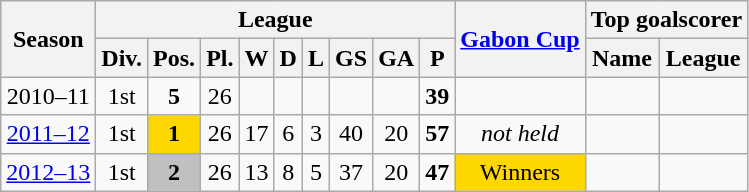<table class="wikitable">
<tr>
<th rowspan="2">Season</th>
<th colspan="9">League</th>
<th rowspan="2"><a href='#'>Gabon Cup</a></th>
<th colspan="3">Top goalscorer</th>
</tr>
<tr>
<th>Div.</th>
<th>Pos.</th>
<th>Pl.</th>
<th>W</th>
<th>D</th>
<th>L</th>
<th>GS</th>
<th>GA</th>
<th>P</th>
<th>Name</th>
<th>League</th>
</tr>
<tr>
<td align=center>2010–11</td>
<td align=center>1st</td>
<td align=center><strong>5</strong></td>
<td align=center>26</td>
<td align=center></td>
<td align=center></td>
<td align=center></td>
<td align=center></td>
<td align=center></td>
<td align=center><strong>39</strong></td>
<td align=center></td>
<td align=center></td>
<td align=center></td>
</tr>
<tr>
<td align=center><a href='#'>2011–12</a></td>
<td align=center>1st</td>
<td align=center bgcolor=gold><strong>1</strong></td>
<td align=center>26</td>
<td align=center>17</td>
<td align=center>6</td>
<td align=center>3</td>
<td align=center>40</td>
<td align=center>20</td>
<td align=center><strong>57</strong></td>
<td align=center><em>not held</em></td>
<td align=center></td>
<td align=center></td>
</tr>
<tr>
<td align=center><a href='#'>2012–13</a></td>
<td align=center>1st</td>
<td align=center bgcolor=silver><strong>2</strong></td>
<td align=center>26</td>
<td align=center>13</td>
<td align=center>8</td>
<td align=center>5</td>
<td align=center>37</td>
<td align=center>20</td>
<td align=center><strong>47</strong></td>
<td align=center bgcolor=gold>Winners</td>
<td align=center></td>
<td align=center></td>
</tr>
</table>
